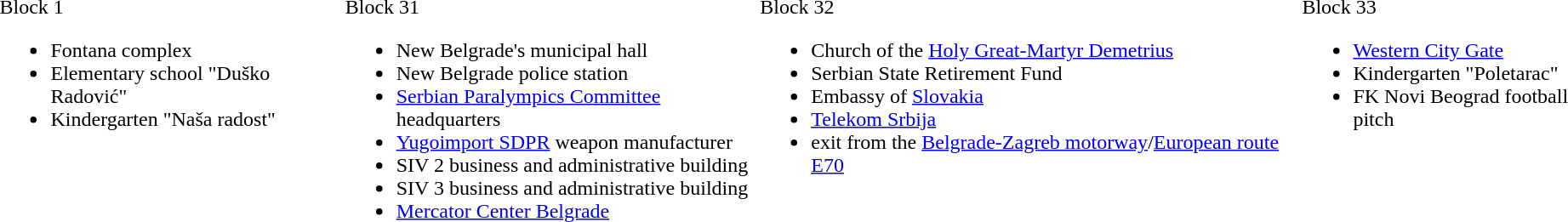<table>
<tr valign=top>
<td><br>Block 1<ul><li>Fontana complex</li><li>Elementary school "Duško Radović"</li><li>Kindergarten "Naša radost"</li></ul></td>
<td><br>Block 31<ul><li>New Belgrade's municipal hall</li><li>New Belgrade police station</li><li><a href='#'>Serbian Paralympics Committee</a> headquarters</li><li><a href='#'>Yugoimport SDPR</a> weapon manufacturer</li><li>SIV 2 business and administrative building</li><li>SIV 3 business and administrative building</li><li><a href='#'>Mercator Center Belgrade</a></li></ul></td>
<td><br>Block 32<ul><li>Church of the <a href='#'>Holy Great-Martyr Demetrius</a></li><li>Serbian State Retirement Fund</li><li>Embassy of <a href='#'>Slovakia</a></li><li><a href='#'>Telekom Srbija</a></li><li>exit from the <a href='#'>Belgrade-Zagreb motorway</a>/<a href='#'>European route E70</a></li></ul></td>
<td><br>Block 33<ul><li><a href='#'>Western City Gate</a></li><li>Kindergarten "Poletarac"</li><li>FK Novi Beograd football pitch</li></ul></td>
</tr>
</table>
